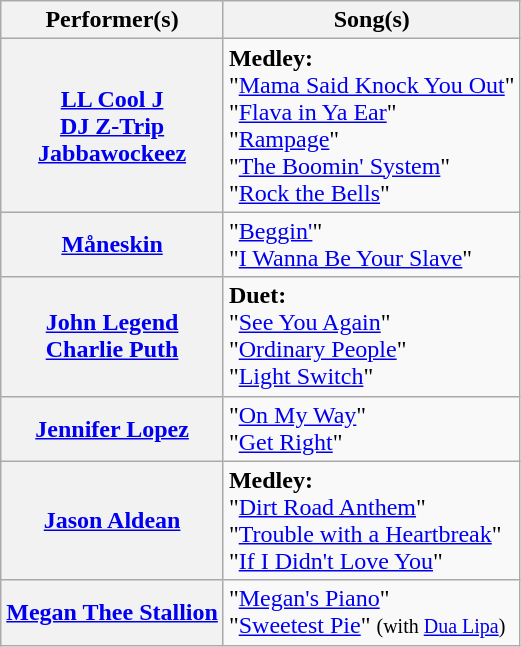<table class="wikitable plainrowheaders">
<tr>
<th scope="col">Performer(s)</th>
<th scope="col">Song(s)</th>
</tr>
<tr>
<th scope="row"><a href='#'>LL Cool J</a><br><a href='#'>DJ Z-Trip</a><br><a href='#'>Jabbawockeez</a></th>
<td><strong>Medley:</strong><br>"<a href='#'>Mama Said Knock You Out</a>"<br>"<a href='#'>Flava in Ya Ear</a>"<br>"<a href='#'>Rampage</a>"<br>"<a href='#'>The Boomin' System</a>"<br>"<a href='#'>Rock the Bells</a>"</td>
</tr>
<tr>
<th scope="row"><a href='#'>Måneskin</a></th>
<td>"<a href='#'>Beggin'</a>"<br>"<a href='#'>I Wanna Be Your Slave</a>"</td>
</tr>
<tr>
<th scope="row"><a href='#'>John Legend</a><br><a href='#'>Charlie Puth</a></th>
<td><strong>Duet:</strong><br>"<a href='#'>See You Again</a>"<br>"<a href='#'>Ordinary People</a>"<br>"<a href='#'>Light Switch</a>"</td>
</tr>
<tr>
<th scope="row"><a href='#'>Jennifer Lopez</a></th>
<td>"<a href='#'>On My Way</a>"<br>"<a href='#'>Get Right</a>"</td>
</tr>
<tr>
<th scope="row"><a href='#'>Jason Aldean</a></th>
<td><strong>Medley:</strong><br>"<a href='#'>Dirt Road Anthem</a>"<br>"<a href='#'>Trouble with a Heartbreak</a>"<br>"<a href='#'>If I Didn't Love You</a>"</td>
</tr>
<tr>
<th scope="row"><a href='#'>Megan Thee Stallion</a></th>
<td>"<a href='#'>Megan's Piano</a>"<br>"<a href='#'>Sweetest Pie</a>" <small>(with <a href='#'>Dua Lipa</a>)</small></td>
</tr>
</table>
